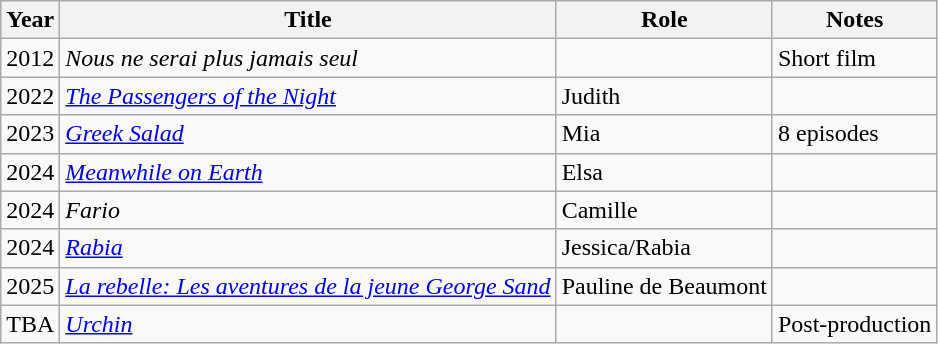<table class="wikitable sortable">
<tr>
<th>Year</th>
<th>Title</th>
<th>Role</th>
<th class="unsortable">Notes</th>
</tr>
<tr>
<td>2012</td>
<td><em>Nous ne serai plus jamais seul</em></td>
<td></td>
<td>Short film</td>
</tr>
<tr>
<td>2022</td>
<td><em><a href='#'>The Passengers of the Night</a></em></td>
<td>Judith</td>
<td></td>
</tr>
<tr>
<td>2023</td>
<td><em><a href='#'> Greek Salad</a></em></td>
<td>Mia</td>
<td>8 episodes</td>
</tr>
<tr>
<td>2024</td>
<td><em><a href='#'>Meanwhile on Earth</a></em></td>
<td>Elsa</td>
<td></td>
</tr>
<tr>
<td>2024</td>
<td><em>Fario</em></td>
<td>Camille</td>
<td></td>
</tr>
<tr>
<td>2024</td>
<td><em><a href='#'>Rabia</a></em></td>
<td>Jessica/Rabia</td>
<td></td>
</tr>
<tr>
<td>2025</td>
<td><em><a href='#'>La rebelle: Les aventures de la jeune George Sand</a></em></td>
<td>Pauline de Beaumont</td>
<td></td>
</tr>
<tr>
<td>TBA</td>
<td><em><a href='#'>Urchin</a></em></td>
<td></td>
<td>Post-production</td>
</tr>
</table>
